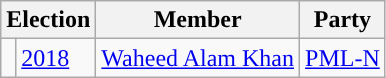<table class="wikitable">
<tr>
<th colspan="2">Election</th>
<th>Member</th>
<th>Party</th>
</tr>
<tr>
<td style="background-color: "></td>
<td><a href='#'>2018</a></td>
<td><a href='#'>Waheed Alam Khan</a></td>
<td><a href='#'>PML-N</a></td>
</tr>
</table>
